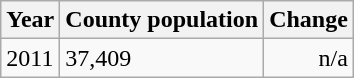<table class="wikitable">
<tr>
<th>Year</th>
<th>County population</th>
<th>Change</th>
</tr>
<tr>
<td>2011</td>
<td>37,409</td>
<td align="right">n/a</td>
</tr>
</table>
